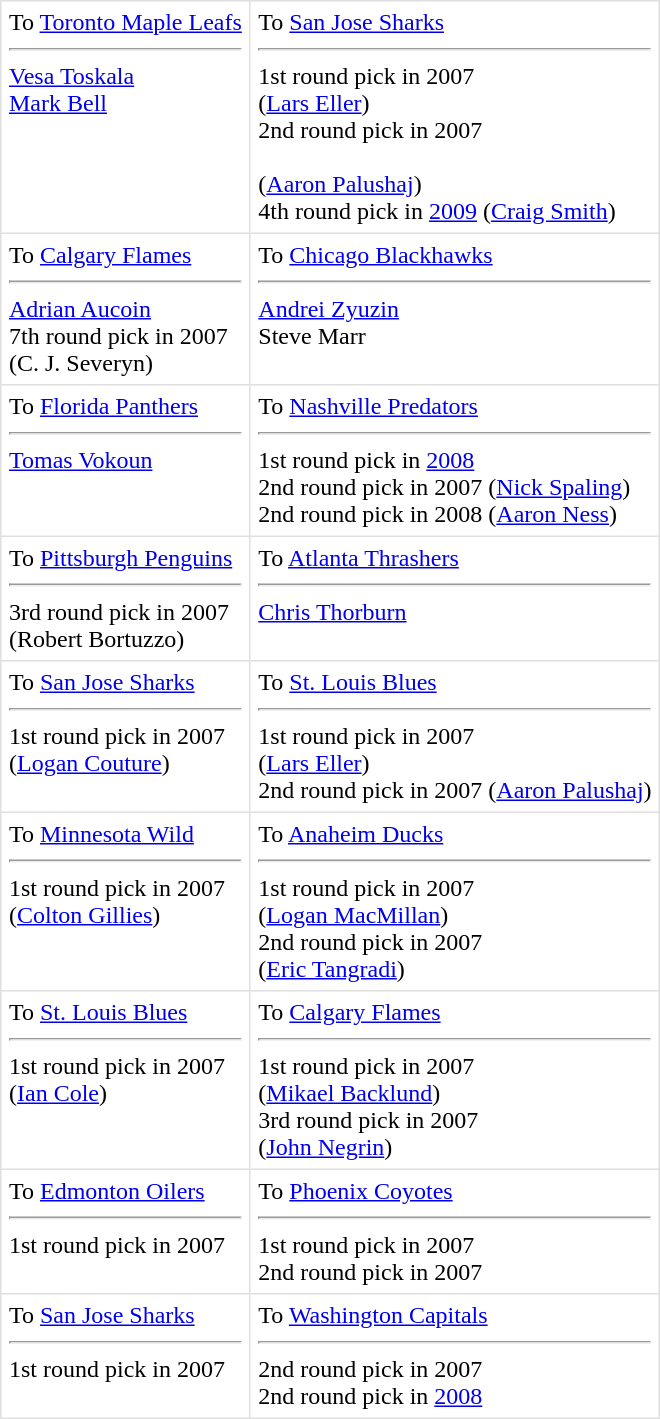<table border=1 style="border-collapse:collapse" bordercolor="#DFDFDF" cellpadding="5">
<tr>
<td valign="top">To <a href='#'>Toronto Maple Leafs</a><hr><a href='#'>Vesa Toskala</a><br><a href='#'>Mark Bell</a></td>
<td valign="top">To <a href='#'>San Jose Sharks</a><hr>1st round pick in 2007<br>(<a href='#'>Lars Eller</a>)<br>2nd round pick in 2007<br><br>(<a href='#'>Aaron Palushaj</a>)<br>4th round pick in <a href='#'>2009</a> 
(<a href='#'>Craig Smith</a>)</td>
</tr>
<tr>
<td valign="top">To <a href='#'>Calgary Flames</a> <hr><a href='#'>Adrian Aucoin</a> <br> 7th round pick in 2007<br>(C. J. Severyn)</td>
<td valign="top">To <a href='#'>Chicago Blackhawks</a> <hr><a href='#'>Andrei Zyuzin</a> <br> Steve Marr</td>
</tr>
<tr>
<td valign="top">To <a href='#'>Florida Panthers</a> <hr><a href='#'>Tomas Vokoun</a></td>
<td valign="top">To <a href='#'>Nashville Predators</a> <hr>1st round pick in <a href='#'>2008</a><br>2nd round pick in 2007 
(<a href='#'>Nick Spaling</a>)<br>2nd round pick in 2008 
(<a href='#'>Aaron Ness</a>)</td>
</tr>
<tr>
<td valign="top">To <a href='#'>Pittsburgh Penguins</a> <hr>3rd round pick in 2007<br>(Robert Bortuzzo)</td>
<td valign="top">To <a href='#'>Atlanta Thrashers</a> <hr><a href='#'>Chris Thorburn</a></td>
</tr>
<tr>
<td valign="top">To <a href='#'>San Jose Sharks</a> <hr>1st round pick in 2007<br>(<a href='#'>Logan Couture</a>)</td>
<td valign="top">To <a href='#'>St. Louis Blues</a> <hr>1st round pick in 2007<br>(<a href='#'>Lars Eller</a>) <br> 2nd round pick in 2007 
(<a href='#'>Aaron Palushaj</a>) <br></td>
</tr>
<tr>
<td valign="top">To <a href='#'>Minnesota Wild</a> <hr>1st round pick in 2007<br>(<a href='#'>Colton Gillies</a>)</td>
<td valign="top">To <a href='#'>Anaheim Ducks</a> <hr>1st round pick in 2007<br>(<a href='#'>Logan MacMillan</a>)
<br> 2nd round pick in 2007 <br>
(<a href='#'>Eric Tangradi</a>)</td>
</tr>
<tr>
<td valign="top">To <a href='#'>St. Louis Blues</a> <hr>1st round pick in 2007<br>(<a href='#'>Ian Cole</a>)</td>
<td valign="top">To <a href='#'>Calgary Flames</a> <hr>1st round pick in 2007<br>(<a href='#'>Mikael Backlund</a>)<br> 3rd round pick in 2007 <br>(<a href='#'>John Negrin</a>)</td>
</tr>
<tr>
<td valign="top">To <a href='#'>Edmonton Oilers</a> <hr>1st round pick in 2007</td>
<td valign="top">To <a href='#'>Phoenix Coyotes</a> <hr>1st round pick in 2007 <br> 2nd round pick in 2007</td>
</tr>
<tr>
<td valign="top">To <a href='#'>San Jose Sharks</a> <hr>1st round pick in 2007</td>
<td valign="top">To <a href='#'>Washington Capitals</a> <hr>2nd round pick in 2007 <br> 2nd round pick in <a href='#'>2008</a></td>
</tr>
</table>
